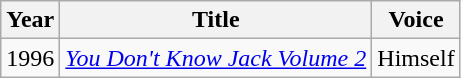<table class="wikitable">
<tr>
<th>Year</th>
<th>Title</th>
<th>Voice</th>
</tr>
<tr>
<td>1996</td>
<td><em><a href='#'>You Don't Know Jack Volume 2</a></em></td>
<td>Himself</td>
</tr>
</table>
